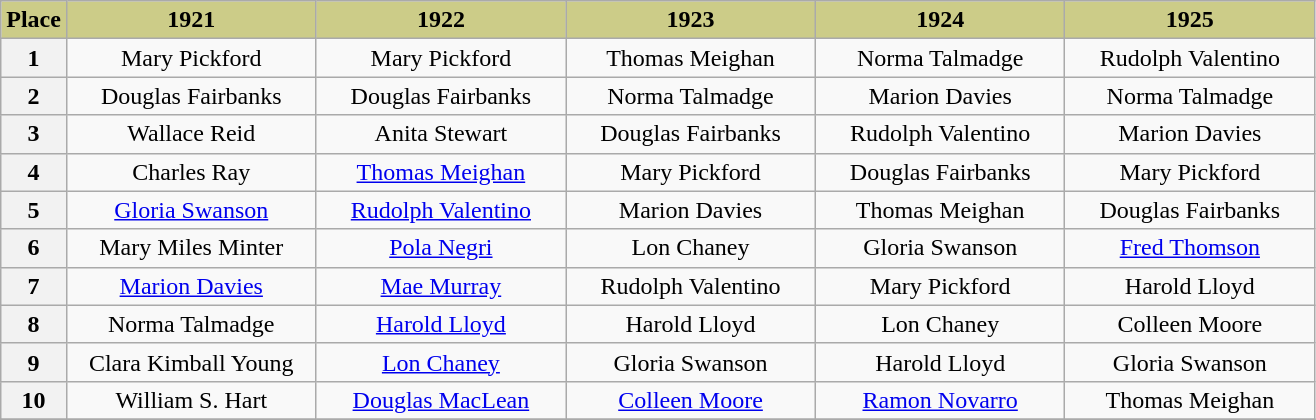<table class="wikitable" style="text-align:center">
<tr>
<th scope="col" style="background:#CC8" width="5%">Place</th>
<th scope="col" style="background:#CC8" width="19%">1921</th>
<th scope="col" style="background:#CC8" width="19%">1922</th>
<th scope="col" style="background:#CC8" width="19%">1923</th>
<th scope="col" style="background:#CC8" width="19%">1924</th>
<th scope="col" style="background:#CC8" width="19%">1925</th>
</tr>
<tr>
<th scope="row">1</th>
<td>Mary Pickford</td>
<td>Mary Pickford</td>
<td>Thomas Meighan</td>
<td>Norma Talmadge</td>
<td>Rudolph Valentino</td>
</tr>
<tr>
<th scope="row">2</th>
<td>Douglas Fairbanks</td>
<td>Douglas Fairbanks</td>
<td>Norma Talmadge</td>
<td>Marion Davies</td>
<td>Norma Talmadge</td>
</tr>
<tr>
<th scope="row">3</th>
<td>Wallace Reid</td>
<td>Anita Stewart</td>
<td>Douglas Fairbanks</td>
<td>Rudolph Valentino</td>
<td>Marion Davies</td>
</tr>
<tr>
<th scope="row">4</th>
<td>Charles Ray</td>
<td><a href='#'>Thomas Meighan</a></td>
<td>Mary Pickford</td>
<td>Douglas Fairbanks</td>
<td>Mary Pickford</td>
</tr>
<tr>
<th scope="row">5</th>
<td><a href='#'>Gloria Swanson</a></td>
<td><a href='#'>Rudolph Valentino</a></td>
<td>Marion Davies</td>
<td>Thomas Meighan</td>
<td>Douglas Fairbanks</td>
</tr>
<tr>
<th scope="row">6</th>
<td>Mary Miles Minter</td>
<td><a href='#'>Pola Negri</a></td>
<td>Lon Chaney</td>
<td>Gloria Swanson</td>
<td><a href='#'>Fred Thomson</a></td>
</tr>
<tr>
<th scope="row">7</th>
<td><a href='#'>Marion Davies</a></td>
<td><a href='#'>Mae Murray</a></td>
<td>Rudolph Valentino</td>
<td>Mary Pickford</td>
<td>Harold Lloyd</td>
</tr>
<tr>
<th scope="row">8</th>
<td>Norma Talmadge</td>
<td><a href='#'>Harold Lloyd</a></td>
<td>Harold Lloyd</td>
<td>Lon Chaney</td>
<td>Colleen Moore</td>
</tr>
<tr>
<th scope="row">9</th>
<td>Clara Kimball Young</td>
<td><a href='#'>Lon Chaney</a></td>
<td>Gloria Swanson</td>
<td>Harold Lloyd</td>
<td>Gloria Swanson</td>
</tr>
<tr>
<th scope="row">10</th>
<td>William S. Hart</td>
<td><a href='#'>Douglas MacLean</a></td>
<td><a href='#'>Colleen Moore</a></td>
<td><a href='#'>Ramon Novarro</a></td>
<td>Thomas Meighan</td>
</tr>
<tr>
</tr>
</table>
